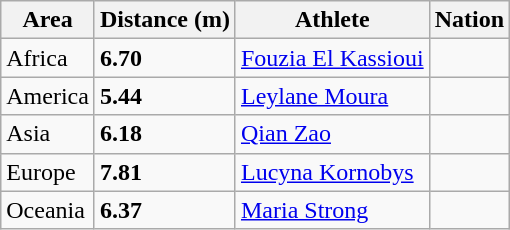<table class="wikitable">
<tr>
<th>Area</th>
<th>Distance (m)</th>
<th>Athlete</th>
<th>Nation</th>
</tr>
<tr>
<td>Africa</td>
<td><strong>6.70</strong></td>
<td><a href='#'>Fouzia El Kassioui</a></td>
<td></td>
</tr>
<tr>
<td>America</td>
<td><strong>5.44</strong></td>
<td><a href='#'>Leylane Moura</a></td>
<td></td>
</tr>
<tr>
<td>Asia</td>
<td><strong>6.18</strong></td>
<td><a href='#'>Qian Zao</a></td>
<td></td>
</tr>
<tr>
<td>Europe</td>
<td><strong>7.81</strong> </td>
<td><a href='#'>Lucyna Kornobys</a></td>
<td></td>
</tr>
<tr>
<td>Oceania</td>
<td><strong>6.37</strong></td>
<td><a href='#'>Maria Strong</a></td>
<td></td>
</tr>
</table>
